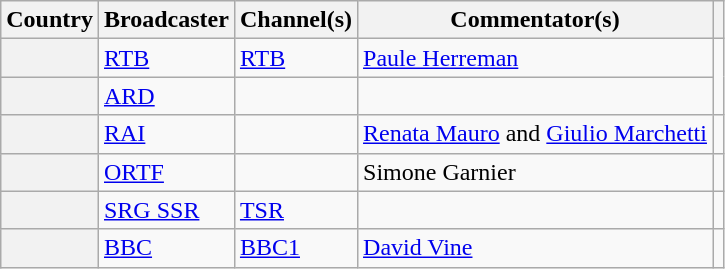<table class="wikitable plainrowheaders">
<tr>
<th scope="col">Country</th>
<th scope="col">Broadcaster</th>
<th scope="col">Channel(s)</th>
<th scope="col">Commentator(s)</th>
<th scope="col"></th>
</tr>
<tr>
<th scope="row"></th>
<td><a href='#'>RTB</a></td>
<td><a href='#'>RTB</a></td>
<td><a href='#'>Paule Herreman</a></td>
<td style="text-align:center" rowspan="2"></td>
</tr>
<tr>
<th scope="row"></th>
<td><a href='#'>ARD</a></td>
<td></td>
<td></td>
</tr>
<tr>
<th scope="row"></th>
<td><a href='#'>RAI</a></td>
<td></td>
<td><a href='#'>Renata Mauro</a> and <a href='#'>Giulio Marchetti</a></td>
<td style="text-align:center"></td>
</tr>
<tr>
<th scope="row"></th>
<td><a href='#'>ORTF</a></td>
<td></td>
<td>Simone Garnier</td>
<td style="text-align:center"></td>
</tr>
<tr>
<th scope="row"></th>
<td><a href='#'>SRG SSR</a></td>
<td><a href='#'>TSR</a></td>
<td></td>
<td style="text-align:center"></td>
</tr>
<tr>
<th scope="row"></th>
<td><a href='#'>BBC</a></td>
<td><a href='#'>BBC1</a></td>
<td><a href='#'>David Vine</a></td>
<td style="text-align:center"></td>
</tr>
</table>
